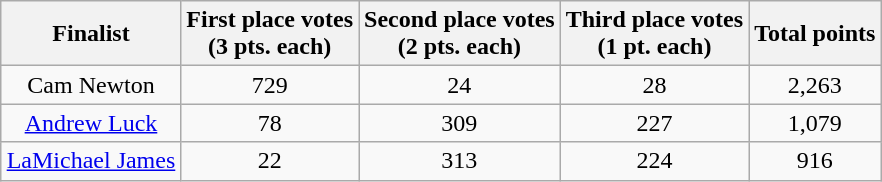<table class="wikitable" style="text-align: center; margin: 1em auto 1em auto;">
<tr>
<th>Finalist</th>
<th>First place votes<br>(3 pts. each)</th>
<th>Second place votes<br>(2 pts. each)</th>
<th>Third place votes<br>(1 pt. each)</th>
<th>Total points</th>
</tr>
<tr>
<td>Cam Newton</td>
<td>729</td>
<td>24</td>
<td>28</td>
<td>2,263</td>
</tr>
<tr>
<td><a href='#'>Andrew Luck</a></td>
<td>78</td>
<td>309</td>
<td>227</td>
<td>1,079</td>
</tr>
<tr>
<td><a href='#'>LaMichael James</a></td>
<td>22</td>
<td>313</td>
<td>224</td>
<td>916</td>
</tr>
</table>
